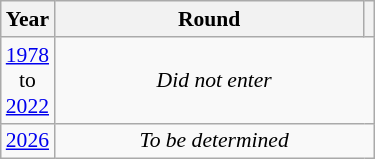<table class="wikitable" style="text-align: center; font-size:90%">
<tr>
<th>Year</th>
<th style="width:200px">Round</th>
<th></th>
</tr>
<tr>
<td><a href='#'>1978</a><br>to<br><a href='#'>2022</a></td>
<td colspan="2"><em>Did not enter</em></td>
</tr>
<tr>
<td><a href='#'>2026</a></td>
<td colspan="2"><em>To be determined</em></td>
</tr>
</table>
